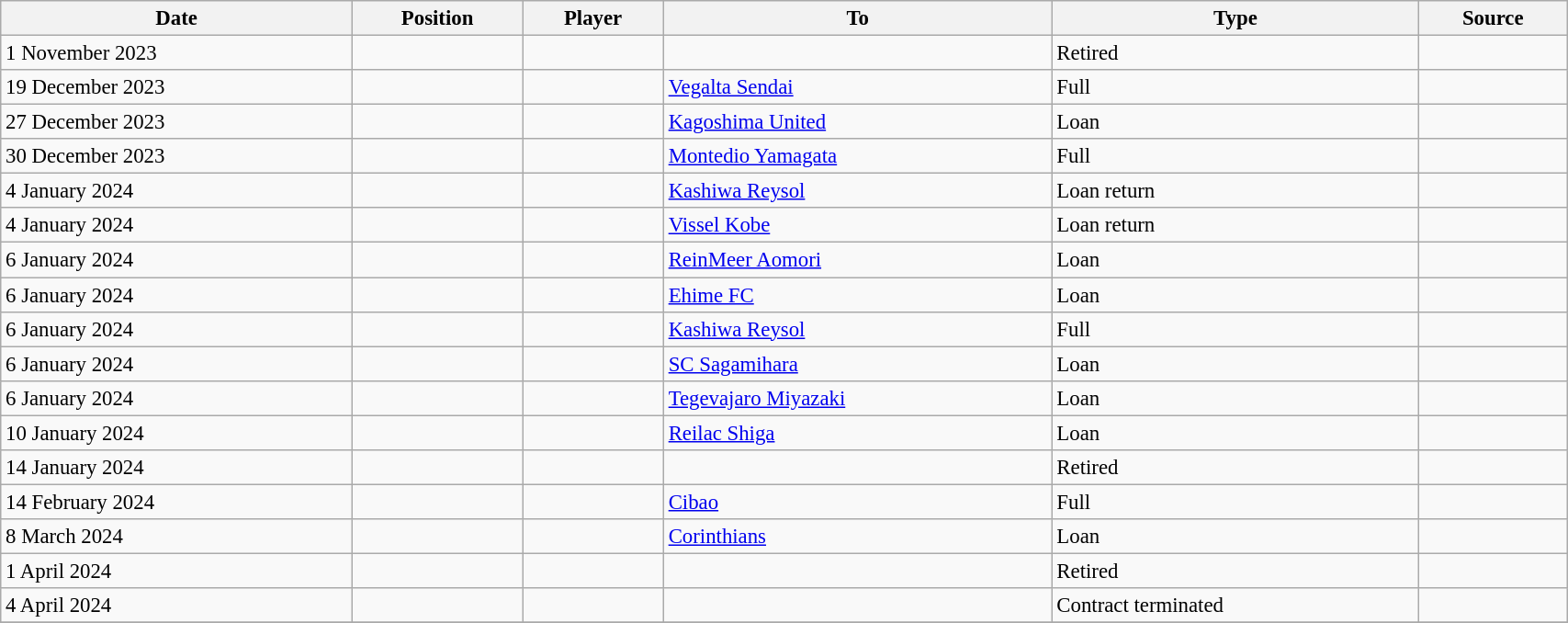<table class="wikitable sortable" style="width:90%; text-align:center; font-size:95%; text-align:left;">
<tr>
<th>Date</th>
<th>Position</th>
<th>Player</th>
<th>To</th>
<th>Type</th>
<th>Source</th>
</tr>
<tr>
<td>1 November 2023</td>
<td></td>
<td></td>
<td></td>
<td>Retired</td>
<td></td>
</tr>
<tr>
<td>19 December 2023</td>
<td></td>
<td></td>
<td> <a href='#'>Vegalta Sendai</a></td>
<td>Full</td>
<td></td>
</tr>
<tr>
<td>27 December 2023</td>
<td></td>
<td></td>
<td> <a href='#'>Kagoshima United</a></td>
<td>Loan</td>
<td></td>
</tr>
<tr>
<td>30 December 2023</td>
<td></td>
<td></td>
<td> <a href='#'>Montedio Yamagata</a></td>
<td>Full</td>
<td></td>
</tr>
<tr>
<td>4 January 2024</td>
<td></td>
<td></td>
<td> <a href='#'>Kashiwa Reysol</a></td>
<td>Loan return</td>
<td></td>
</tr>
<tr>
<td>4 January 2024</td>
<td></td>
<td></td>
<td> <a href='#'>Vissel Kobe</a></td>
<td>Loan return</td>
<td></td>
</tr>
<tr>
<td>6 January 2024</td>
<td></td>
<td></td>
<td> <a href='#'>ReinMeer Aomori</a></td>
<td>Loan</td>
<td></td>
</tr>
<tr>
<td>6 January 2024</td>
<td></td>
<td></td>
<td> <a href='#'>Ehime FC</a></td>
<td>Loan</td>
<td></td>
</tr>
<tr>
<td>6 January 2024</td>
<td></td>
<td></td>
<td> <a href='#'>Kashiwa Reysol</a></td>
<td>Full</td>
<td></td>
</tr>
<tr>
<td>6 January 2024</td>
<td></td>
<td></td>
<td> <a href='#'>SC Sagamihara</a></td>
<td>Loan</td>
<td></td>
</tr>
<tr>
<td>6 January 2024</td>
<td></td>
<td></td>
<td> <a href='#'>Tegevajaro Miyazaki</a></td>
<td>Loan</td>
<td></td>
</tr>
<tr>
<td>10 January 2024</td>
<td></td>
<td></td>
<td> <a href='#'>Reilac Shiga</a></td>
<td>Loan</td>
<td></td>
</tr>
<tr>
<td>14 January 2024</td>
<td></td>
<td></td>
<td></td>
<td>Retired</td>
<td></td>
</tr>
<tr>
<td>14 February 2024</td>
<td></td>
<td></td>
<td> <a href='#'>Cibao</a></td>
<td>Full</td>
<td></td>
</tr>
<tr>
<td>8 March 2024</td>
<td></td>
<td></td>
<td> <a href='#'>Corinthians</a></td>
<td>Loan</td>
<td></td>
</tr>
<tr>
<td>1 April 2024</td>
<td></td>
<td></td>
<td></td>
<td>Retired</td>
<td></td>
</tr>
<tr>
<td>4 April 2024</td>
<td></td>
<td></td>
<td></td>
<td>Contract terminated</td>
<td></td>
</tr>
<tr>
</tr>
</table>
